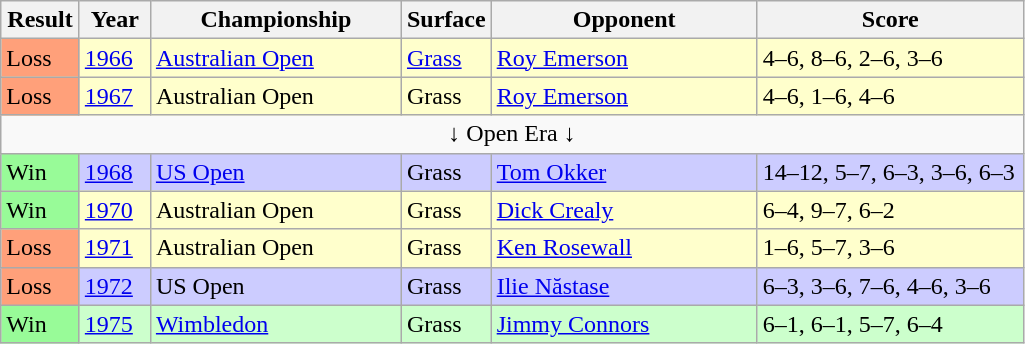<table class="sortable wikitable">
<tr>
<th style="width:45px">Result</th>
<th style="width:40px">Year</th>
<th style="width:160px">Championship</th>
<th style="width:50px">Surface</th>
<th style="width:170px">Opponent</th>
<th style="width:170px" class="unsortable">Score</th>
</tr>
<tr style="background:#ffc;">
<td style="background:#ffa07a;">Loss</td>
<td><a href='#'>1966</a></td>
<td><a href='#'>Australian Open</a></td>
<td><a href='#'>Grass</a></td>
<td> <a href='#'>Roy Emerson</a></td>
<td>4–6, 8–6, 2–6, 3–6</td>
</tr>
<tr style="background:#ffc;">
<td style="background:#ffa07a;">Loss</td>
<td><a href='#'>1967</a></td>
<td>Australian Open</td>
<td>Grass</td>
<td> <a href='#'>Roy Emerson</a></td>
<td>4–6, 1–6, 4–6</td>
</tr>
<tr>
<td style="text-align:center;" colspan="6">↓ Open Era ↓</td>
</tr>
<tr style="background:#ccf;">
<td style="background:#98fb98;">Win</td>
<td><a href='#'>1968</a></td>
<td><a href='#'>US Open</a></td>
<td>Grass</td>
<td> <a href='#'>Tom Okker</a></td>
<td>14–12, 5–7, 6–3, 3–6, 6–3</td>
</tr>
<tr style="background:#ffc;">
<td style="background:#98fb98;">Win</td>
<td><a href='#'>1970</a></td>
<td>Australian Open</td>
<td>Grass</td>
<td> <a href='#'>Dick Crealy</a></td>
<td>6–4, 9–7, 6–2</td>
</tr>
<tr style="background:#ffc;">
<td style="background:#ffa07a;">Loss</td>
<td><a href='#'>1971</a></td>
<td>Australian Open</td>
<td>Grass</td>
<td> <a href='#'>Ken Rosewall</a></td>
<td>1–6, 5–7, 3–6</td>
</tr>
<tr style="background:#ccf;">
<td style="background:#ffa07a;">Loss</td>
<td><a href='#'>1972</a></td>
<td>US Open</td>
<td>Grass</td>
<td> <a href='#'>Ilie Năstase</a></td>
<td>6–3, 3–6, 7–6, 4–6, 3–6</td>
</tr>
<tr style="background:#cfc;">
<td style="background:#98fb98;">Win</td>
<td><a href='#'>1975</a></td>
<td><a href='#'>Wimbledon</a></td>
<td>Grass</td>
<td> <a href='#'>Jimmy Connors</a></td>
<td>6–1, 6–1, 5–7, 6–4</td>
</tr>
</table>
